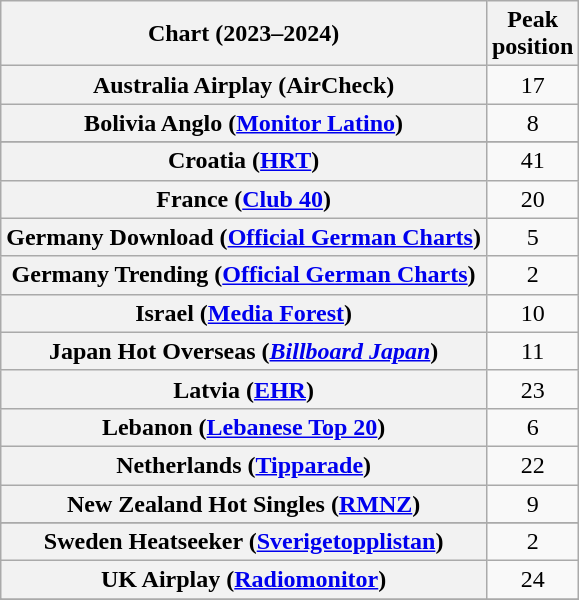<table class="wikitable sortable plainrowheaders" style="text-align:center">
<tr>
<th scope="col">Chart (2023–2024)</th>
<th scope="col">Peak<br>position</th>
</tr>
<tr>
<th scope="row">Australia Airplay (AirCheck)</th>
<td>17</td>
</tr>
<tr>
<th scope="row">Bolivia Anglo (<a href='#'>Monitor Latino</a>)</th>
<td>8</td>
</tr>
<tr>
</tr>
<tr>
</tr>
<tr>
</tr>
<tr>
<th scope="row">Croatia (<a href='#'>HRT</a>)</th>
<td>41</td>
</tr>
<tr>
<th scope="row">France (<a href='#'>Club 40</a>)</th>
<td>20</td>
</tr>
<tr>
<th scope="row">Germany Download (<a href='#'>Official German Charts</a>)</th>
<td>5</td>
</tr>
<tr>
<th scope="row">Germany Trending (<a href='#'>Official German Charts</a>)</th>
<td>2</td>
</tr>
<tr>
<th scope="row">Israel (<a href='#'>Media Forest</a>)</th>
<td>10</td>
</tr>
<tr>
<th scope="row">Japan Hot Overseas (<em><a href='#'>Billboard Japan</a></em>)</th>
<td>11</td>
</tr>
<tr>
<th scope="row">Latvia (<a href='#'>EHR</a>)</th>
<td>23</td>
</tr>
<tr>
<th scope="row">Lebanon (<a href='#'>Lebanese Top 20</a>)</th>
<td>6</td>
</tr>
<tr>
<th scope="row">Netherlands (<a href='#'>Tipparade</a>)</th>
<td>22</td>
</tr>
<tr>
<th scope="row">New Zealand Hot Singles (<a href='#'>RMNZ</a>)</th>
<td>9</td>
</tr>
<tr>
</tr>
<tr>
<th scope="row">Sweden Heatseeker (<a href='#'>Sverigetopplistan</a>)</th>
<td>2</td>
</tr>
<tr>
<th scope="row">UK Airplay (<a href='#'>Radiomonitor</a>)</th>
<td>24</td>
</tr>
<tr>
</tr>
<tr>
</tr>
<tr>
</tr>
<tr>
</tr>
<tr>
</tr>
<tr>
</tr>
</table>
